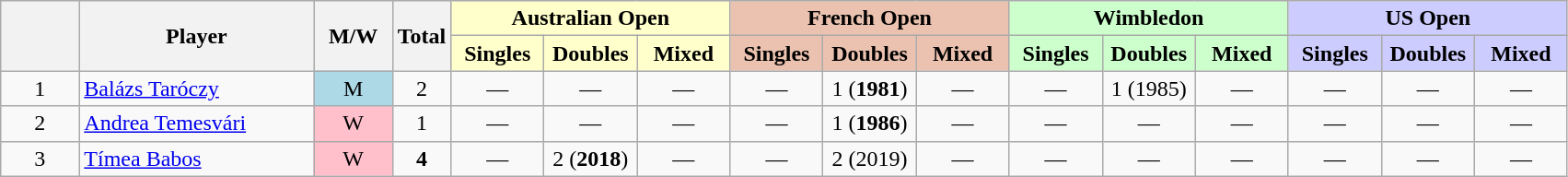<table class="wikitable mw-datatable sortable" style="text-align:center;">
<tr>
<th data-sort-type="number" width="5%" rowspan="2"></th>
<th width="15%" rowspan="2">Player</th>
<th width="5%"  rowspan="2">M/W</th>
<th rowspan="2">Total</th>
<th colspan="3" style="background:#ffc;">Australian Open</th>
<th colspan="3" style="background:#ebc2af;">French Open</th>
<th colspan="3" style="background:#cfc;">Wimbledon</th>
<th colspan="3" style="background:#ccf;">US Open</th>
</tr>
<tr>
<th style="background:#ffc; width:60px;">Singles</th>
<th style="background:#ffc; width:60px;">Doubles</th>
<th style="background:#ffc; width:60px;">Mixed</th>
<th style="background:#ebc2af; width:60px;">Singles</th>
<th style="background:#ebc2af; width:60px;">Doubles</th>
<th style="background:#ebc2af; width:60px;">Mixed</th>
<th style="background:#cfc; width:60px;">Singles</th>
<th style="background:#cfc; width:60px;">Doubles</th>
<th style="background:#cfc; width:60px;">Mixed</th>
<th style="background:#ccf; width:60px;">Singles</th>
<th style="background:#ccf; width:60px;">Doubles</th>
<th style="background:#ccf; width:60px;">Mixed</th>
</tr>
<tr>
<td>1</td>
<td style="text-align:left"><a href='#'>Balázs Taróczy</a></td>
<td style="background:lightblue;">M</td>
<td>2</td>
<td>—</td>
<td>—</td>
<td>—</td>
<td>—</td>
<td>1 (<strong>1981</strong>)</td>
<td>—</td>
<td>—</td>
<td>1 (1985)</td>
<td>—</td>
<td>—</td>
<td>—</td>
<td>—</td>
</tr>
<tr>
<td>2</td>
<td style="text-align:left"><a href='#'>Andrea Temesvári</a></td>
<td style="background:pink;">W</td>
<td>1</td>
<td>—</td>
<td>—</td>
<td>—</td>
<td>—</td>
<td>1 (<strong>1986</strong>)</td>
<td>—</td>
<td>—</td>
<td>—</td>
<td>—</td>
<td>—</td>
<td>—</td>
<td>—</td>
</tr>
<tr>
<td>3</td>
<td style="text-align:left"><a href='#'>Tímea Babos</a></td>
<td style="background:pink;">W</td>
<td><strong>4</strong></td>
<td>—</td>
<td>2 (<strong>2018</strong>)</td>
<td>—</td>
<td>—</td>
<td>2 (2019)</td>
<td>—</td>
<td>—</td>
<td>—</td>
<td>—</td>
<td>—</td>
<td>—</td>
<td>—</td>
</tr>
</table>
